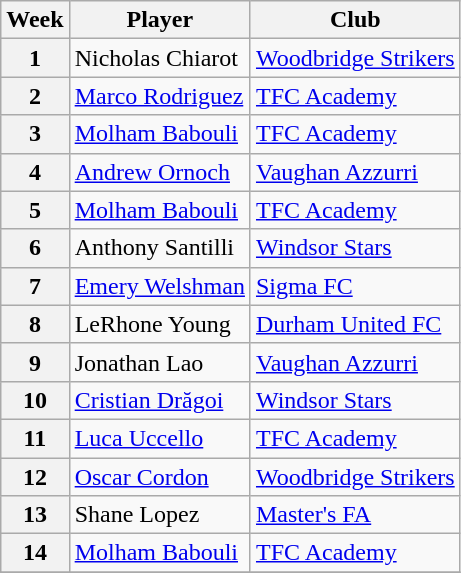<table class="wikitable">
<tr>
<th>Week</th>
<th>Player</th>
<th>Club</th>
</tr>
<tr>
<th rowspan="1">1</th>
<td> Nicholas Chiarot</td>
<td><a href='#'>Woodbridge Strikers</a></td>
</tr>
<tr>
<th rowspan="1">2</th>
<td> <a href='#'>Marco Rodriguez</a></td>
<td><a href='#'>TFC Academy</a></td>
</tr>
<tr>
<th rowspan="1">3</th>
<td> <a href='#'>Molham Babouli</a></td>
<td><a href='#'>TFC Academy</a></td>
</tr>
<tr>
<th rowspan="1">4</th>
<td> <a href='#'>Andrew Ornoch</a></td>
<td><a href='#'>Vaughan Azzurri</a></td>
</tr>
<tr>
<th rowspan="1">5</th>
<td> <a href='#'>Molham Babouli</a></td>
<td><a href='#'>TFC Academy</a></td>
</tr>
<tr>
<th rowspan="1">6</th>
<td> Anthony Santilli</td>
<td><a href='#'>Windsor Stars</a></td>
</tr>
<tr>
<th rowspan="1">7</th>
<td> <a href='#'>Emery Welshman</a></td>
<td><a href='#'>Sigma FC</a></td>
</tr>
<tr>
<th rowspan="1">8</th>
<td> LeRhone Young</td>
<td><a href='#'>Durham United FC</a></td>
</tr>
<tr>
<th rowspan="1">9</th>
<td> Jonathan Lao</td>
<td><a href='#'>Vaughan Azzurri</a></td>
</tr>
<tr>
<th rowspan="1">10</th>
<td> <a href='#'>Cristian Drăgoi</a></td>
<td><a href='#'>Windsor Stars</a></td>
</tr>
<tr>
<th rowspan="1">11</th>
<td> <a href='#'>Luca Uccello</a></td>
<td><a href='#'>TFC Academy</a></td>
</tr>
<tr>
<th rowspan="1">12</th>
<td> <a href='#'>Oscar Cordon</a></td>
<td><a href='#'>Woodbridge Strikers</a></td>
</tr>
<tr>
<th rowspan="1">13</th>
<td> Shane Lopez</td>
<td><a href='#'>Master's FA</a></td>
</tr>
<tr>
<th rowspan="1">14</th>
<td> <a href='#'>Molham Babouli</a></td>
<td><a href='#'>TFC Academy</a></td>
</tr>
<tr>
</tr>
</table>
